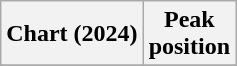<table class="wikitable sortable plainrowheaders" style="text-align:center">
<tr>
<th scope="col">Chart (2024)</th>
<th scope="col">Peak<br>position</th>
</tr>
<tr>
</tr>
</table>
